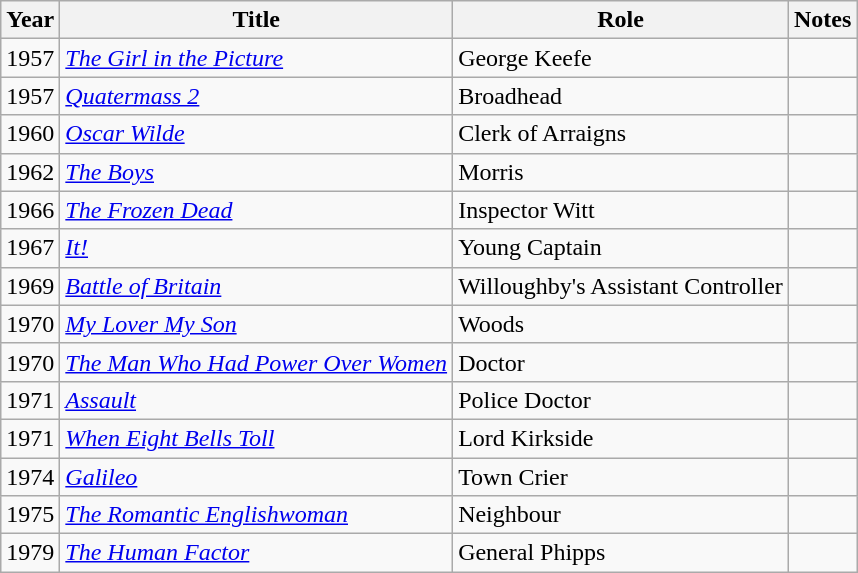<table class="wikitable">
<tr>
<th>Year</th>
<th>Title</th>
<th>Role</th>
<th>Notes</th>
</tr>
<tr>
<td>1957</td>
<td><em><a href='#'>The Girl in the Picture</a></em></td>
<td>George Keefe</td>
<td></td>
</tr>
<tr>
<td>1957</td>
<td><em><a href='#'>Quatermass 2</a></em></td>
<td>Broadhead</td>
<td></td>
</tr>
<tr>
<td>1960</td>
<td><em><a href='#'>Oscar Wilde</a></em></td>
<td>Clerk of Arraigns</td>
<td></td>
</tr>
<tr>
<td>1962</td>
<td><em><a href='#'>The Boys</a></em></td>
<td>Morris</td>
<td></td>
</tr>
<tr>
<td>1966</td>
<td><em><a href='#'>The Frozen Dead</a></em></td>
<td>Inspector Witt</td>
<td></td>
</tr>
<tr>
<td>1967</td>
<td><em><a href='#'>It!</a></em></td>
<td>Young Captain</td>
<td></td>
</tr>
<tr>
<td>1969</td>
<td><em><a href='#'>Battle of Britain</a></em></td>
<td>Willoughby's Assistant Controller</td>
<td></td>
</tr>
<tr>
<td>1970</td>
<td><em><a href='#'>My Lover My Son</a></em></td>
<td>Woods</td>
<td></td>
</tr>
<tr>
<td>1970</td>
<td><em><a href='#'>The Man Who Had Power Over Women</a></em></td>
<td>Doctor</td>
<td></td>
</tr>
<tr>
<td>1971</td>
<td><em><a href='#'>Assault</a></em></td>
<td>Police Doctor</td>
<td></td>
</tr>
<tr>
<td>1971</td>
<td><em><a href='#'>When Eight Bells Toll</a></em></td>
<td>Lord Kirkside</td>
<td></td>
</tr>
<tr>
<td>1974</td>
<td><em><a href='#'>Galileo</a></em></td>
<td>Town Crier</td>
<td></td>
</tr>
<tr>
<td>1975</td>
<td><em><a href='#'>The Romantic Englishwoman</a></em></td>
<td>Neighbour</td>
<td></td>
</tr>
<tr>
<td>1979</td>
<td><em><a href='#'>The Human Factor</a></em></td>
<td>General Phipps</td>
<td></td>
</tr>
</table>
